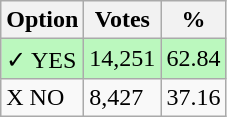<table class="wikitable">
<tr>
<th>Option</th>
<th>Votes</th>
<th>%</th>
</tr>
<tr>
<td style=background:#bbf8be>✓ YES</td>
<td style=background:#bbf8be>14,251</td>
<td style=background:#bbf8be>62.84</td>
</tr>
<tr>
<td>X NO</td>
<td>8,427</td>
<td>37.16</td>
</tr>
</table>
